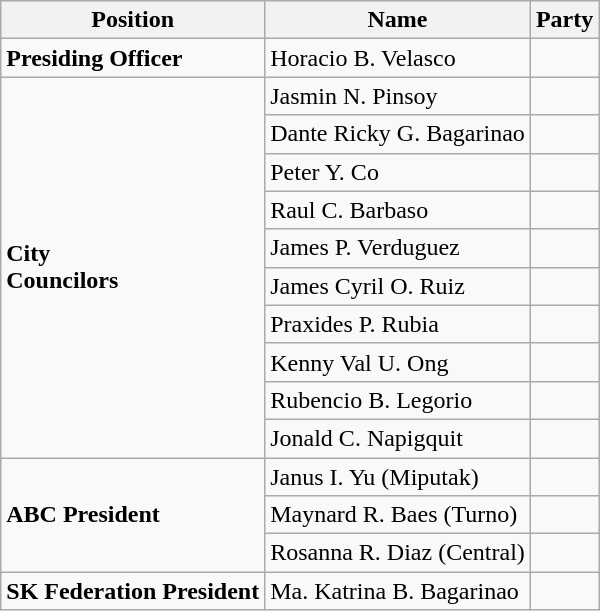<table class=wikitable>
<tr>
<th>Position</th>
<th>Name</th>
<th colspan=2>Party</th>
</tr>
<tr>
<td><strong>Presiding Officer</strong></td>
<td>Horacio B. Velasco</td>
<td></td>
</tr>
<tr>
<td rowspan=10><strong>City<br>Councilors</strong></td>
<td>Jasmin N. Pinsoy</td>
<td></td>
</tr>
<tr>
<td>Dante Ricky G. Bagarinao</td>
<td></td>
</tr>
<tr>
<td>Peter Y. Co</td>
<td></td>
</tr>
<tr>
<td>Raul C. Barbaso</td>
<td></td>
</tr>
<tr>
<td>James P. Verduguez</td>
<td></td>
</tr>
<tr>
<td>James Cyril O. Ruiz</td>
<td></td>
</tr>
<tr>
<td>Praxides P. Rubia</td>
<td></td>
</tr>
<tr>
<td>Kenny Val U. Ong</td>
<td></td>
</tr>
<tr>
<td>Rubencio B. Legorio</td>
<td></td>
</tr>
<tr>
<td>Jonald C. Napigquit</td>
<td></td>
</tr>
<tr>
<td rowspan="3"><strong>ABC President</strong></td>
<td>Janus I. Yu (Miputak)</td>
<td></td>
</tr>
<tr>
<td>Maynard R. Baes (Turno)</td>
<td></td>
</tr>
<tr>
<td>Rosanna R. Diaz (Central)</td>
<td></td>
</tr>
<tr>
<td><strong>SK Federation President</strong></td>
<td>Ma. Katrina B. Bagarinao</td>
<td></td>
</tr>
</table>
